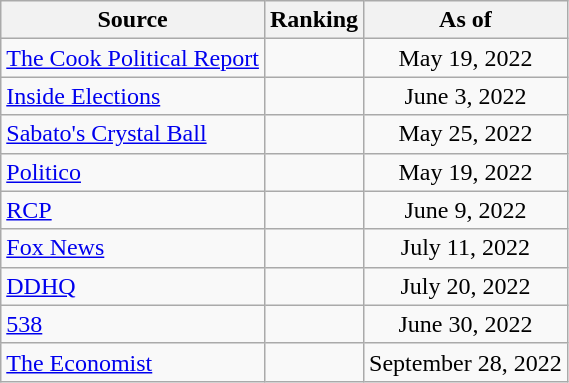<table class="wikitable" style="text-align:center">
<tr>
<th>Source</th>
<th>Ranking</th>
<th>As of</th>
</tr>
<tr>
<td align=left><a href='#'>The Cook Political Report</a></td>
<td></td>
<td>May 19, 2022</td>
</tr>
<tr>
<td align=left><a href='#'>Inside Elections</a></td>
<td></td>
<td>June 3, 2022</td>
</tr>
<tr>
<td align=left><a href='#'>Sabato's Crystal Ball</a></td>
<td></td>
<td>May 25, 2022</td>
</tr>
<tr>
<td align=left><a href='#'>Politico</a></td>
<td></td>
<td>May 19, 2022</td>
</tr>
<tr>
<td align="left"><a href='#'>RCP</a></td>
<td></td>
<td>June 9, 2022</td>
</tr>
<tr>
<td align=left><a href='#'>Fox News</a></td>
<td></td>
<td>July 11, 2022</td>
</tr>
<tr>
<td align="left"><a href='#'>DDHQ</a></td>
<td></td>
<td>July 20, 2022</td>
</tr>
<tr>
<td align="left"><a href='#'>538</a></td>
<td></td>
<td>June 30, 2022</td>
</tr>
<tr>
<td align="left"><a href='#'>The Economist</a></td>
<td></td>
<td>September 28, 2022</td>
</tr>
</table>
